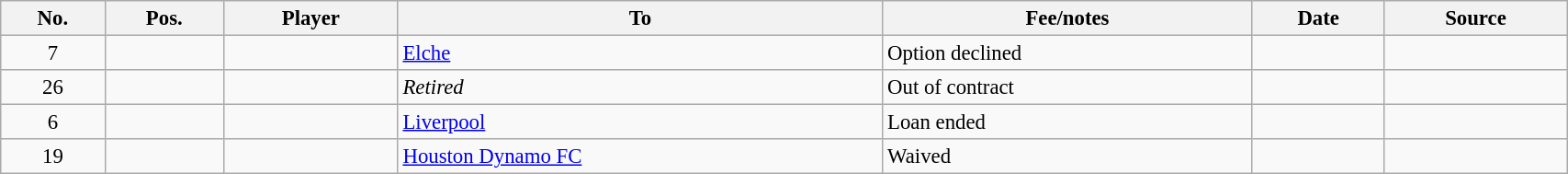<table class="wikitable sortable" style=" text-align:center; font-size:95%; width:90%; text-align:left;">
<tr>
<th>No.</th>
<th>Pos.</th>
<th>Player</th>
<th>To</th>
<th>Fee/notes</th>
<th>Date</th>
<th>Source</th>
</tr>
<tr>
<td align=center>7</td>
<td align=center></td>
<td></td>
<td> <a href='#'>Elche</a></td>
<td>Option declined</td>
<td></td>
<td></td>
</tr>
<tr>
<td align=center>26</td>
<td align=center></td>
<td></td>
<td><em>Retired</em></td>
<td>Out of contract</td>
<td></td>
<td></td>
</tr>
<tr>
<td align=center>6</td>
<td align=center></td>
<td></td>
<td> <a href='#'>Liverpool</a></td>
<td>Loan ended</td>
<td></td>
<td></td>
</tr>
<tr>
<td align=center>19</td>
<td align=center></td>
<td></td>
<td> <a href='#'>Houston Dynamo FC</a></td>
<td>Waived</td>
<td></td>
<td></td>
</tr>
</table>
